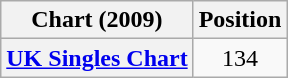<table class="wikitable plainrowheaders">
<tr>
<th scope="col">Chart (2009)</th>
<th scope="col">Position</th>
</tr>
<tr>
<th scope="row"><a href='#'>UK Singles Chart</a></th>
<td style="text-align:center;">134</td>
</tr>
</table>
